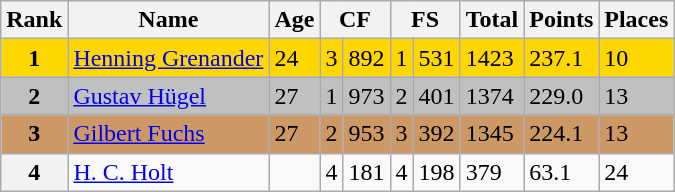<table class="wikitable">
<tr>
<th>Rank</th>
<th>Name</th>
<th>Age</th>
<th colspan=2>CF</th>
<th colspan=2>FS</th>
<th>Total</th>
<th>Points</th>
<th>Places</th>
</tr>
<tr bgcolor=gold>
<td align=center><strong>1</strong></td>
<td> <a href='#'>Henning Grenander</a></td>
<td>24</td>
<td>3</td>
<td>892</td>
<td>1</td>
<td>531</td>
<td>1423</td>
<td>237.1</td>
<td>10</td>
</tr>
<tr bgcolor=silver>
<td align=center><strong>2</strong></td>
<td> <a href='#'>Gustav Hügel</a></td>
<td>27</td>
<td>1</td>
<td>973</td>
<td>2</td>
<td>401</td>
<td>1374</td>
<td>229.0</td>
<td>13</td>
</tr>
<tr bgcolor=cc9966>
<td align=center><strong>3</strong></td>
<td> <a href='#'>Gilbert Fuchs</a></td>
<td>27</td>
<td>2</td>
<td>953</td>
<td>3</td>
<td>392</td>
<td>1345</td>
<td>224.1</td>
<td>13</td>
</tr>
<tr>
<th>4</th>
<td> <a href='#'>H. C. Holt</a></td>
<td></td>
<td>4</td>
<td>181</td>
<td>4</td>
<td>198</td>
<td>379</td>
<td>63.1</td>
<td>24</td>
</tr>
</table>
